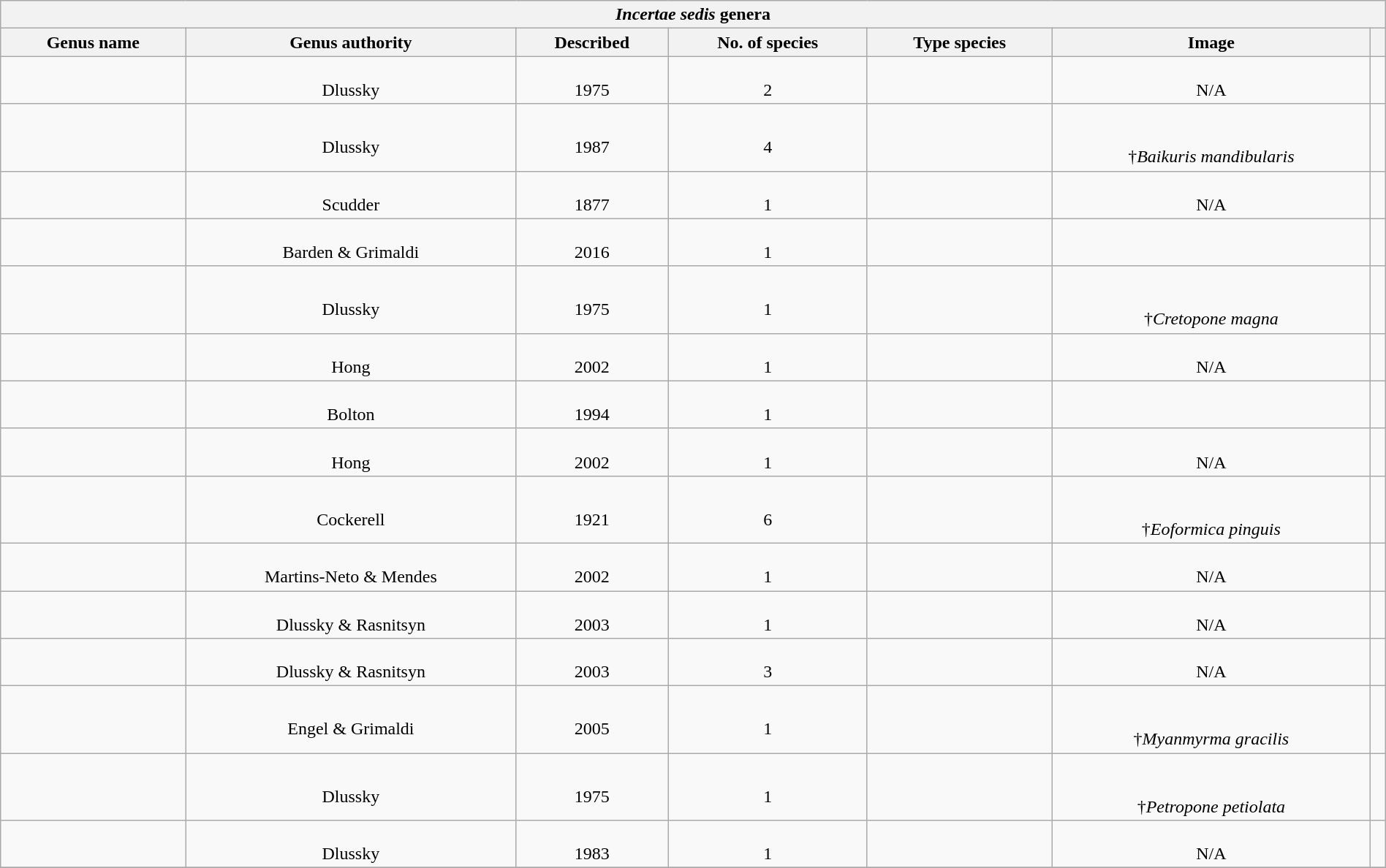<table class="wikitable sortable" style="width:100%;text-align:center">
<tr>
<th colspan="100%" align="center" bgcolor=#d3d3a4><em>Incertae sedis</em> genera</th>
</tr>
<tr>
<th>Genus name</th>
<th>Genus authority</th>
<th>Described</th>
<th>No. of species</th>
<th>Type species</th>
<th class="unsortable">Image</th>
<th class="unsortable"></th>
</tr>
<tr>
<td><br></td>
<td><br>Dlussky</td>
<td><br>1975</td>
<td><br>2</td>
<td><br></td>
<td><br>N/A</td>
<td><br></td>
</tr>
<tr>
<td><br></td>
<td><br>Dlussky</td>
<td><br>1987</td>
<td><br>4</td>
<td><br></td>
<td><br><br>†<em>Baikuris mandibularis</em></td>
<td><br></td>
</tr>
<tr>
<td><br></td>
<td><br>Scudder</td>
<td><br>1877</td>
<td><br>1</td>
<td><br></td>
<td><br>N/A</td>
<td><br></td>
</tr>
<tr>
<td><br></td>
<td><br>Barden & Grimaldi</td>
<td><br>2016</td>
<td><br>1</td>
<td><br></td>
<td><br></td>
<td><br></td>
</tr>
<tr>
<td><br></td>
<td><br>Dlussky</td>
<td><br>1975</td>
<td><br>1</td>
<td><br></td>
<td><br><br>†<em>Cretopone magna</em></td>
<td><br></td>
</tr>
<tr>
<td><br></td>
<td><br>Hong</td>
<td><br>2002</td>
<td><br>1</td>
<td><br></td>
<td><br>N/A</td>
<td><br></td>
</tr>
<tr>
<td><br></td>
<td><br>Bolton</td>
<td><br>1994</td>
<td><br>1</td>
<td><br></td>
<td><br></td>
<td><br></td>
</tr>
<tr>
<td><br></td>
<td><br>Hong</td>
<td><br>2002</td>
<td><br>1</td>
<td><br></td>
<td><br>N/A</td>
<td><br></td>
</tr>
<tr>
<td><br></td>
<td><br>Cockerell</td>
<td><br>1921</td>
<td><br>6</td>
<td><br></td>
<td><br><br>†<em>Eoformica pinguis</em></td>
<td><br></td>
</tr>
<tr>
<td><br></td>
<td><br>Martins-Neto & Mendes</td>
<td><br>2002</td>
<td><br>1</td>
<td><br></td>
<td><br>N/A</td>
<td><br></td>
</tr>
<tr>
<td><br></td>
<td><br>Dlussky & Rasnitsyn</td>
<td><br>2003</td>
<td><br>1</td>
<td><br></td>
<td><br>N/A</td>
<td><br></td>
</tr>
<tr>
<td><br></td>
<td><br>Dlussky & Rasnitsyn</td>
<td><br>2003</td>
<td><br>3</td>
<td><br></td>
<td><br>N/A</td>
<td><br></td>
</tr>
<tr>
<td><br></td>
<td><br>Engel & Grimaldi</td>
<td><br>2005</td>
<td><br>1</td>
<td><br></td>
<td><br><br>†<em>Myanmyrma gracilis</em></td>
<td><br></td>
</tr>
<tr>
<td><br></td>
<td><br>Dlussky</td>
<td><br>1975</td>
<td><br>1</td>
<td><br></td>
<td><br><br>†<em>Petropone petiolata</em></td>
<td><br></td>
</tr>
<tr>
<td><br></td>
<td><br>Dlussky</td>
<td><br>1983</td>
<td><br>1</td>
<td><br></td>
<td><br>N/A</td>
<td><br></td>
</tr>
<tr>
</tr>
</table>
